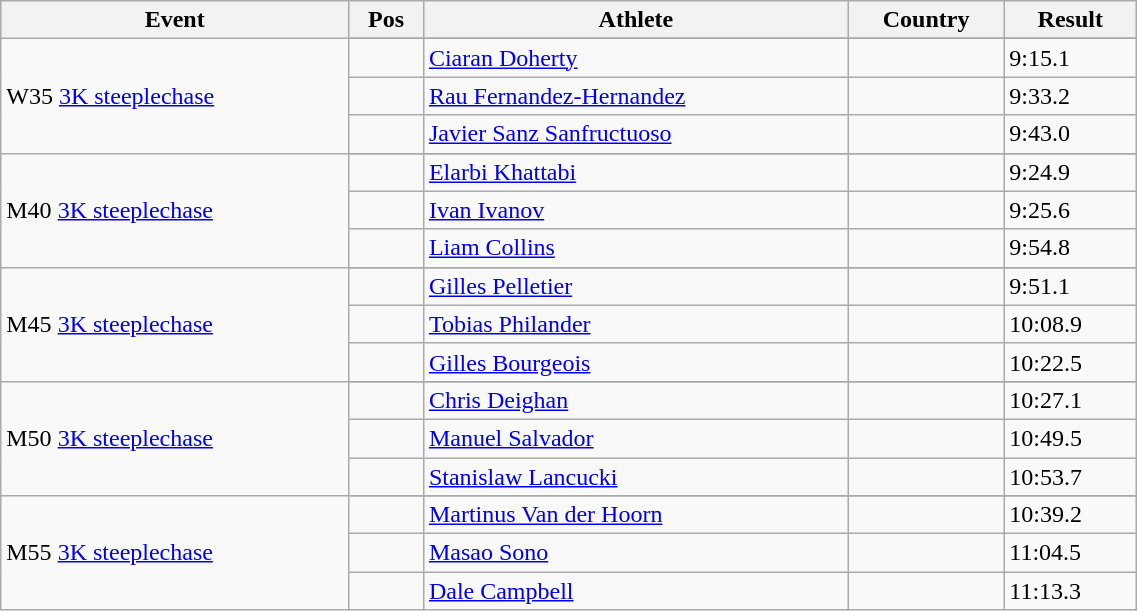<table class="wikitable" style="width:60%;">
<tr>
<th>Event</th>
<th>Pos</th>
<th>Athlete</th>
<th>Country</th>
<th>Result</th>
</tr>
<tr>
<td rowspan="4">W35 <a href='#'>3K steeplechase</a></td>
</tr>
<tr>
<td align=center></td>
<td align=left><a href='#'>Ciaran Doherty</a></td>
<td align=left></td>
<td>9:15.1</td>
</tr>
<tr>
<td align=center></td>
<td align=left><a href='#'>Rau Fernandez-Hernandez</a></td>
<td align=left></td>
<td>9:33.2</td>
</tr>
<tr>
<td align=center></td>
<td align=left><a href='#'>Javier Sanz Sanfructuoso</a></td>
<td align=left></td>
<td>9:43.0</td>
</tr>
<tr>
<td rowspan="4">M40 <a href='#'>3K steeplechase</a></td>
</tr>
<tr>
<td align=center></td>
<td align=left><a href='#'>Elarbi Khattabi</a></td>
<td align=left></td>
<td>9:24.9</td>
</tr>
<tr>
<td align=center></td>
<td align=left><a href='#'>Ivan Ivanov</a></td>
<td align=left></td>
<td>9:25.6</td>
</tr>
<tr>
<td align=center></td>
<td align=left><a href='#'>Liam Collins</a></td>
<td align=left></td>
<td>9:54.8</td>
</tr>
<tr>
<td rowspan="4">M45 <a href='#'>3K steeplechase</a></td>
</tr>
<tr>
<td align=center></td>
<td align=left><a href='#'>Gilles Pelletier</a></td>
<td align=left></td>
<td>9:51.1</td>
</tr>
<tr>
<td align=center></td>
<td align=left><a href='#'>Tobias Philander</a></td>
<td align=left></td>
<td>10:08.9</td>
</tr>
<tr>
<td align=center></td>
<td align=left><a href='#'>Gilles Bourgeois</a></td>
<td align=left></td>
<td>10:22.5</td>
</tr>
<tr>
<td rowspan="4">M50 <a href='#'>3K steeplechase</a></td>
</tr>
<tr>
<td align=center></td>
<td align=left><a href='#'>Chris Deighan</a></td>
<td align=left></td>
<td>10:27.1</td>
</tr>
<tr>
<td align=center></td>
<td align=left><a href='#'>Manuel Salvador</a></td>
<td align=left></td>
<td>10:49.5</td>
</tr>
<tr>
<td align=center></td>
<td align=left><a href='#'>Stanislaw Lancucki</a></td>
<td align=left></td>
<td>10:53.7</td>
</tr>
<tr>
<td rowspan="4">M55 <a href='#'>3K steeplechase</a></td>
</tr>
<tr>
<td align=center></td>
<td align=left><a href='#'>Martinus Van der Hoorn</a></td>
<td align=left></td>
<td>10:39.2</td>
</tr>
<tr>
<td align=center></td>
<td align=left><a href='#'>Masao Sono</a></td>
<td align=left></td>
<td>11:04.5</td>
</tr>
<tr>
<td align=center></td>
<td align=left><a href='#'>Dale Campbell</a></td>
<td align=left></td>
<td>11:13.3</td>
</tr>
</table>
